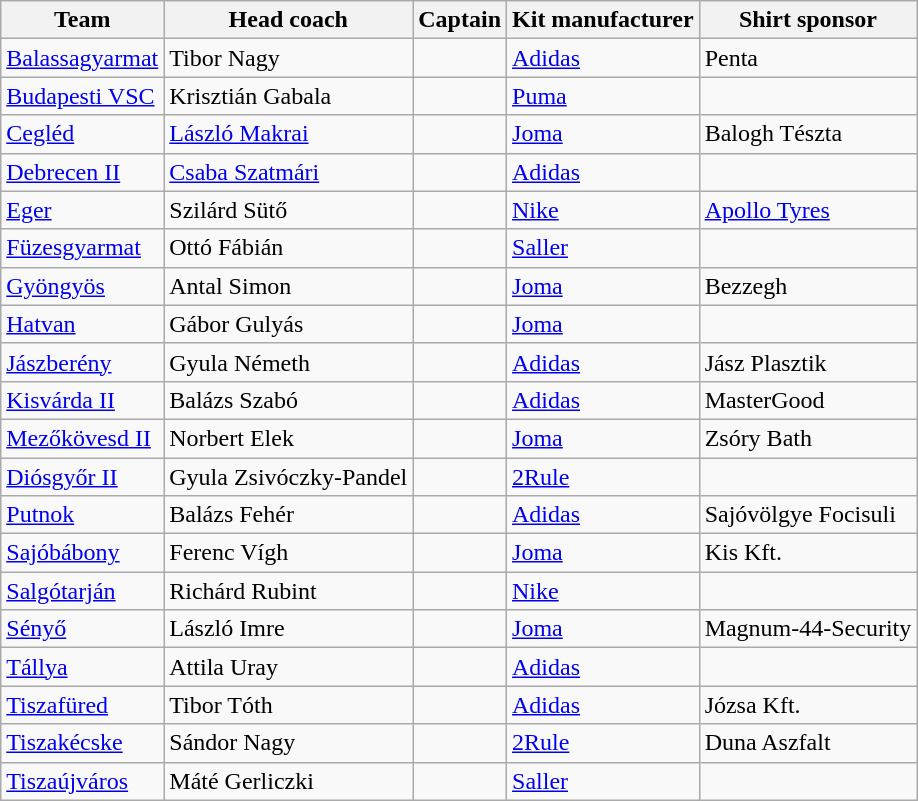<table class="wikitable sortable" style="text-align: left;">
<tr>
<th>Team</th>
<th>Head coach</th>
<th>Captain</th>
<th>Kit manufacturer</th>
<th>Shirt sponsor</th>
</tr>
<tr>
<td><a href='#'>Balassagyarmat</a></td>
<td> Tibor Nagy</td>
<td></td>
<td><a href='#'>Adidas</a></td>
<td>Penta</td>
</tr>
<tr>
<td><a href='#'>Budapesti VSC</a></td>
<td> Krisztián Gabala</td>
<td></td>
<td><a href='#'>Puma</a></td>
<td></td>
</tr>
<tr>
<td><a href='#'>Cegléd</a></td>
<td> <a href='#'>László Makrai</a></td>
<td></td>
<td><a href='#'>Joma</a></td>
<td>Balogh Tészta</td>
</tr>
<tr>
<td><a href='#'>Debrecen II</a></td>
<td> <a href='#'>Csaba Szatmári</a></td>
<td></td>
<td><a href='#'>Adidas</a></td>
<td></td>
</tr>
<tr>
<td><a href='#'>Eger</a></td>
<td> Szilárd Sütő</td>
<td></td>
<td><a href='#'>Nike</a></td>
<td><a href='#'>Apollo Tyres</a></td>
</tr>
<tr>
<td><a href='#'>Füzesgyarmat</a></td>
<td> Ottó Fábián</td>
<td></td>
<td><a href='#'>Saller</a></td>
<td></td>
</tr>
<tr>
<td><a href='#'>Gyöngyös</a></td>
<td> Antal Simon</td>
<td></td>
<td><a href='#'>Joma</a></td>
<td>Bezzegh</td>
</tr>
<tr>
<td><a href='#'>Hatvan</a></td>
<td> Gábor Gulyás</td>
<td></td>
<td><a href='#'>Joma</a></td>
<td></td>
</tr>
<tr>
<td><a href='#'>Jászberény</a></td>
<td> Gyula Németh</td>
<td></td>
<td><a href='#'>Adidas</a></td>
<td>Jász Plasztik</td>
</tr>
<tr>
<td><a href='#'>Kisvárda II</a></td>
<td> Balázs Szabó</td>
<td></td>
<td><a href='#'>Adidas</a></td>
<td>MasterGood</td>
</tr>
<tr>
<td><a href='#'>Mezőkövesd II</a></td>
<td> Norbert Elek</td>
<td></td>
<td><a href='#'>Joma</a></td>
<td>Zsóry Bath</td>
</tr>
<tr>
<td><a href='#'>Diósgyőr II</a></td>
<td> Gyula Zsivóczky-Pandel</td>
<td></td>
<td><a href='#'>2Rule</a></td>
<td></td>
</tr>
<tr>
<td><a href='#'>Putnok</a></td>
<td> Balázs Fehér</td>
<td></td>
<td><a href='#'>Adidas</a></td>
<td>Sajóvölgye Focisuli</td>
</tr>
<tr>
<td><a href='#'>Sajóbábony</a></td>
<td> Ferenc Vígh</td>
<td></td>
<td><a href='#'>Joma</a></td>
<td>Kis Kft.</td>
</tr>
<tr>
<td><a href='#'>Salgótarján</a></td>
<td> Richárd Rubint</td>
<td></td>
<td><a href='#'>Nike</a></td>
<td></td>
</tr>
<tr>
<td><a href='#'>Sényő</a></td>
<td> László Imre</td>
<td></td>
<td><a href='#'>Joma</a></td>
<td>Magnum-44-Security</td>
</tr>
<tr>
<td><a href='#'>Tállya</a></td>
<td> Attila Uray</td>
<td></td>
<td><a href='#'>Adidas</a></td>
<td></td>
</tr>
<tr>
<td><a href='#'>Tiszafüred</a></td>
<td> Tibor Tóth</td>
<td></td>
<td><a href='#'>Adidas</a></td>
<td>Józsa Kft.</td>
</tr>
<tr>
<td><a href='#'>Tiszakécske</a></td>
<td> Sándor Nagy</td>
<td></td>
<td><a href='#'>2Rule</a></td>
<td>Duna Aszfalt</td>
</tr>
<tr>
<td><a href='#'>Tiszaújváros</a></td>
<td> Máté Gerliczki</td>
<td></td>
<td><a href='#'>Saller</a></td>
<td></td>
</tr>
</table>
